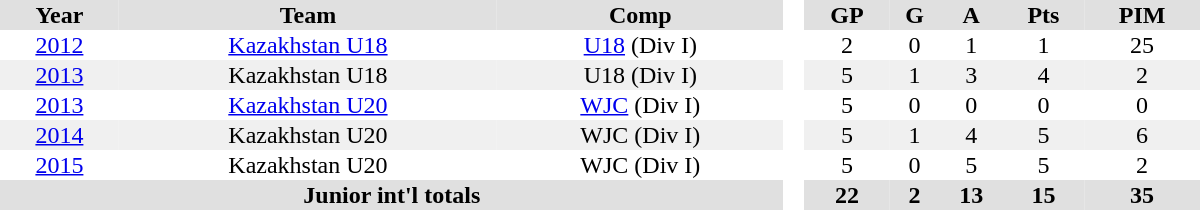<table border="0" cellpadding="1" cellspacing="0" style="text-align:center; width:50em">
<tr style="background:#e0e0e0;">
<th>Year</th>
<th>Team</th>
<th>Comp</th>
<th rowspan="99" style="background:#fff;"> </th>
<th>GP</th>
<th>G</th>
<th>A</th>
<th>Pts</th>
<th>PIM</th>
</tr>
<tr>
<td><a href='#'>2012</a></td>
<td><a href='#'>Kazakhstan U18</a></td>
<td><a href='#'>U18</a> (Div I)</td>
<td>2</td>
<td>0</td>
<td>1</td>
<td>1</td>
<td>25</td>
</tr>
<tr style="background:#f0f0f0;">
<td><a href='#'>2013</a></td>
<td>Kazakhstan U18</td>
<td>U18 (Div I)</td>
<td>5</td>
<td>1</td>
<td>3</td>
<td>4</td>
<td>2</td>
</tr>
<tr>
<td><a href='#'>2013</a></td>
<td><a href='#'>Kazakhstan U20</a></td>
<td><a href='#'>WJC</a> (Div I)</td>
<td>5</td>
<td>0</td>
<td>0</td>
<td>0</td>
<td>0</td>
</tr>
<tr style="background:#f0f0f0;">
<td><a href='#'>2014</a></td>
<td>Kazakhstan U20</td>
<td>WJC (Div I)</td>
<td>5</td>
<td>1</td>
<td>4</td>
<td>5</td>
<td>6</td>
</tr>
<tr>
<td><a href='#'>2015</a></td>
<td>Kazakhstan U20</td>
<td>WJC (Div I)</td>
<td>5</td>
<td>0</td>
<td>5</td>
<td>5</td>
<td>2</td>
</tr>
<tr style="background:#e0e0e0;">
<th colspan=3>Junior int'l totals</th>
<th>22</th>
<th>2</th>
<th>13</th>
<th>15</th>
<th>35</th>
</tr>
</table>
